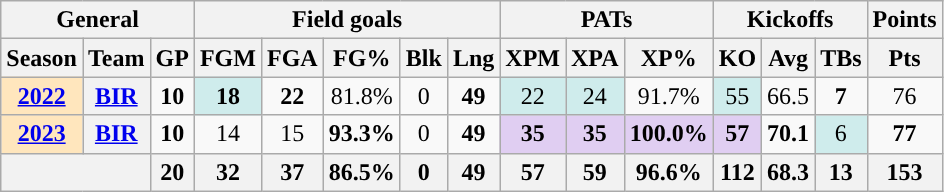<table class="wikitable" style="text-align:center;">
<tr>
<th colspan=3>General</th>
<th colspan=5>Field goals</th>
<th colspan=3>PATs</th>
<th colspan=3>Kickoffs</th>
<th>Points</th>
</tr>
<tr>
<th>Season</th>
<th>Team</th>
<th>GP</th>
<th>FGM</th>
<th>FGA</th>
<th>FG%</th>
<th>Blk</th>
<th>Lng</th>
<th>XPM</th>
<th>XPA</th>
<th>XP%</th>
<th>KO</th>
<th>Avg</th>
<th>TBs</th>
<th>Pts</th>
</tr>
<tr>
<th style="background:#ffe6bd;"><a href='#'>2022</a></th>
<th><a href='#'>BIR</a></th>
<td><strong>10</strong></td>
<td style="background:#cfecec;"><strong>18</strong></td>
<td><strong>22</strong></td>
<td>81.8%</td>
<td>0</td>
<td><strong>49</strong></td>
<td style="background:#cfecec;">22</td>
<td style="background:#cfecec;">24</td>
<td>91.7%</td>
<td style="background:#cfecec;">55</td>
<td>66.5</td>
<td><strong>7</strong></td>
<td>76</td>
</tr>
<tr>
<th style="background:#ffe6bd;"><a href='#'>2023</a></th>
<th><a href='#'>BIR</a></th>
<td><strong>10</strong></td>
<td>14</td>
<td>15</td>
<td><strong>93.3%</strong></td>
<td>0</td>
<td><strong>49</strong></td>
<td style="background:#e0cef2;"><strong>35</strong></td>
<td style="background:#e0cef2;"><strong>35</strong></td>
<td style="background:#e0cef2;"><strong>100.0%</strong></td>
<td style="background:#e0cef2;"><strong>57</strong></td>
<td><strong>70.1</strong></td>
<td style="background:#cfecec;">6</td>
<td><strong>77</strong></td>
</tr>
<tr>
<th colspan="2"></th>
<th>20</th>
<th>32</th>
<th>37</th>
<th>86.5%</th>
<th>0</th>
<th>49</th>
<th>57</th>
<th>59</th>
<th>96.6%</th>
<th>112</th>
<th>68.3</th>
<th>13</th>
<th>153</th>
</tr>
</table>
